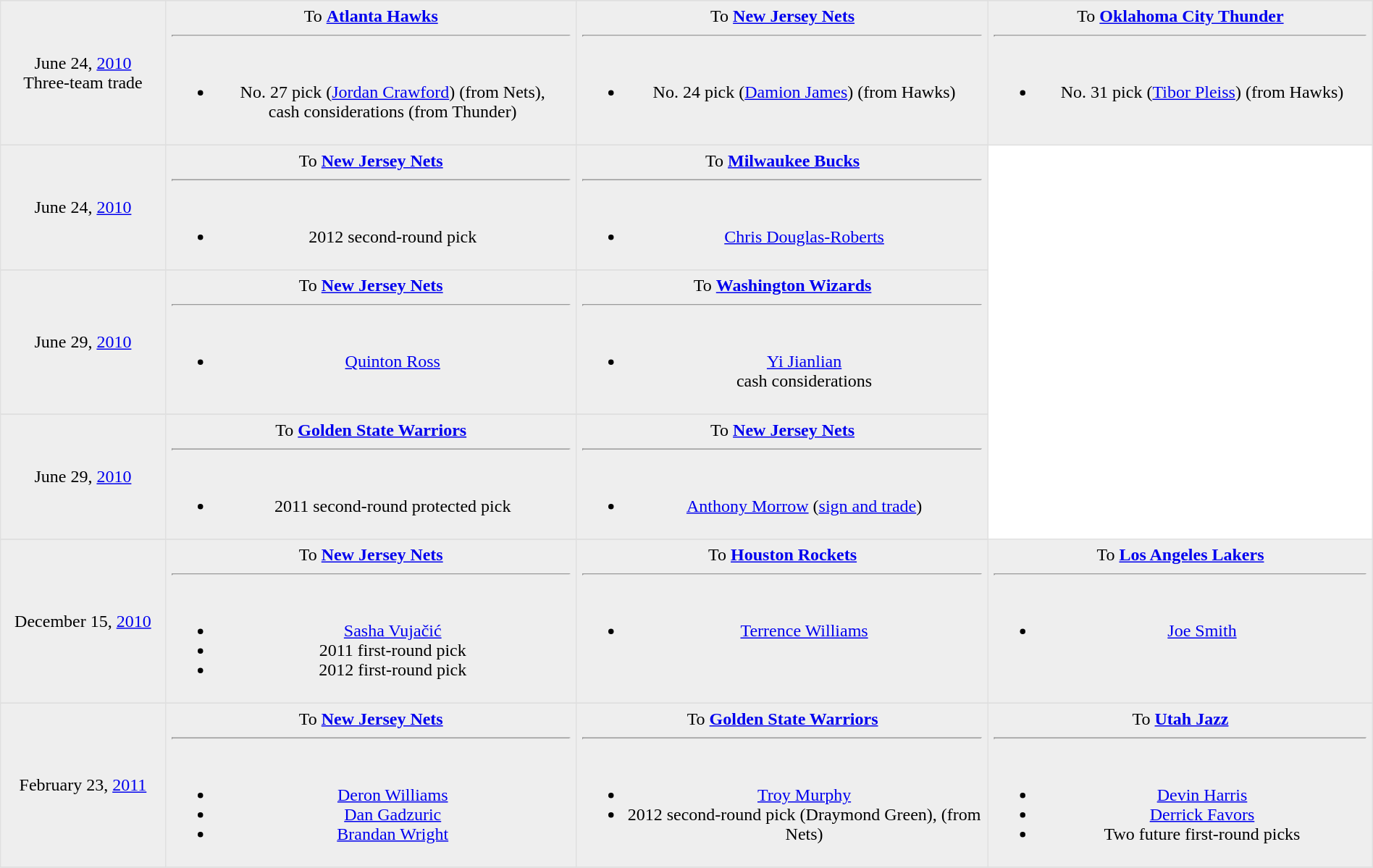<table border=1 style="border-collapse:collapse; text-align: center; width: 100%" bordercolor="#DFDFDF"  cellpadding="5">
<tr>
</tr>
<tr bgcolor="eeeeee">
<td style="width:12%">June 24, <a href='#'>2010</a><br>Three-team trade</td>
<td style="width:30%" valign="top">To <strong><a href='#'>Atlanta Hawks</a></strong><hr><br><ul><li>No. 27 pick (<a href='#'>Jordan Crawford</a>) (from Nets),<br>cash considerations (from Thunder)</li></ul></td>
<td style="width:30%" valign="top">To <strong><a href='#'>New Jersey Nets</a></strong><hr><br><ul><li>No. 24 pick (<a href='#'>Damion James</a>) (from Hawks)</li></ul></td>
<td style="width:30%" valign="top">To <strong><a href='#'>Oklahoma City Thunder</a></strong><hr><br><ul><li>No. 31 pick (<a href='#'>Tibor Pleiss</a>) (from Hawks)</li></ul></td>
</tr>
<tr>
</tr>
<tr bgcolor="eeeeee">
<td style="width:12%">June 24, <a href='#'>2010</a></td>
<td style="width:30%" valign="top">To <strong><a href='#'>New Jersey Nets</a></strong><hr><br><ul><li>2012 second-round pick</li></ul></td>
<td style="width:30%" valign="top">To <strong><a href='#'>Milwaukee Bucks</a></strong><hr><br><ul><li> <a href='#'>Chris Douglas-Roberts</a></li></ul></td>
</tr>
<tr>
</tr>
<tr bgcolor="eeeeee">
<td style="width:12%">June 29, <a href='#'>2010</a></td>
<td style="width:30%" valign="top">To <strong><a href='#'>New Jersey Nets</a></strong><hr><br><ul><li> <a href='#'>Quinton Ross</a></li></ul></td>
<td style="width:30%" valign="top">To <strong><a href='#'>Washington Wizards</a></strong><hr><br><ul><li> <a href='#'>Yi Jianlian</a><br>cash considerations</li></ul></td>
</tr>
<tr>
</tr>
<tr bgcolor="eeeeee">
<td style="width:12%">June 29, <a href='#'>2010</a></td>
<td style="width:30%" valign="top">To <strong><a href='#'>Golden State Warriors</a></strong><hr><br><ul><li>2011 second-round protected pick</li></ul></td>
<td style="width:30%" valign="top">To <strong><a href='#'>New Jersey Nets</a></strong><hr><br><ul><li> <a href='#'>Anthony Morrow</a> (<a href='#'>sign and trade</a>)</li></ul></td>
</tr>
<tr>
</tr>
<tr bgcolor="eeeeee">
<td style="width:12%">December 15, <a href='#'>2010</a></td>
<td style="width:30%" valign="top">To <strong><a href='#'>New Jersey Nets</a></strong><hr><br><ul><li> <a href='#'>Sasha Vujačić</a></li><li>2011 first-round pick</li><li>2012 first-round pick</li></ul></td>
<td style="width:30%" valign="top">To <strong><a href='#'>Houston Rockets</a></strong><hr><br><ul><li> <a href='#'>Terrence Williams</a></li></ul></td>
<td style="width:30%" valign="top">To <strong><a href='#'>Los Angeles Lakers</a></strong><hr><br><ul><li> <a href='#'>Joe Smith</a></li></ul></td>
</tr>
<tr>
</tr>
<tr bgcolor="eeeeee">
<td style="width:12%">February 23, <a href='#'>2011</a></td>
<td style="width:30%" valign="top">To <strong><a href='#'>New Jersey Nets</a></strong><hr><br><ul><li> <a href='#'>Deron Williams</a></li><li> <a href='#'>Dan Gadzuric</a></li><li> <a href='#'>Brandan Wright</a></li></ul></td>
<td style="width:30%" valign="top">To <strong><a href='#'>Golden State Warriors</a></strong><hr><br><ul><li> <a href='#'>Troy Murphy</a></li><li>2012 second-round pick (Draymond Green),  (from Nets)</li></ul></td>
<td style="width:30%" valign="top">To <strong><a href='#'>Utah Jazz</a></strong><hr><br><ul><li> <a href='#'>Devin Harris</a></li><li> <a href='#'>Derrick Favors</a></li><li>Two future first-round picks</li></ul></td>
</tr>
<tr>
</tr>
</table>
